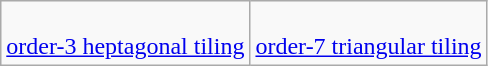<table class="wikitable">
<tr>
<td><br><a href='#'>order-3 heptagonal tiling</a></td>
<td><br><a href='#'>order-7 triangular tiling</a></td>
</tr>
</table>
